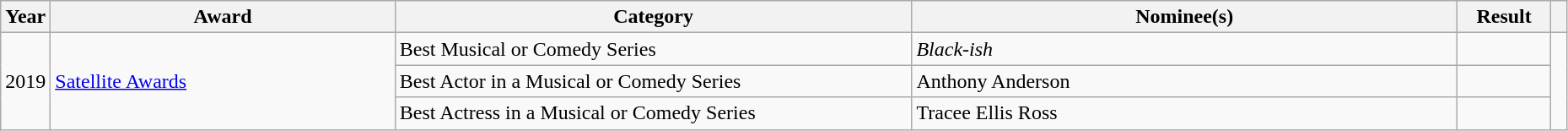<table class="wikitable sortable" style="width:98%">
<tr>
<th scope="col" style="width:3%;">Year</th>
<th scope="col" style="width:22%;">Award</th>
<th scope="col" style="width:33%;">Category</th>
<th>Nominee(s)</th>
<th scope="col" style="width:6%;">Result</th>
<th scope="col" class="unsortable" style="width:1%;"></th>
</tr>
<tr>
<td rowspan=3>2019</td>
<td rowspan=3><a href='#'>Satellite Awards</a></td>
<td>Best Musical or Comedy Series</td>
<td><em>Black-ish</em></td>
<td></td>
<td rowspan=3 style="text-align:center;"></td>
</tr>
<tr>
<td>Best Actor in a Musical or Comedy Series</td>
<td>Anthony Anderson</td>
<td></td>
</tr>
<tr>
<td>Best Actress in a Musical or Comedy Series</td>
<td>Tracee Ellis Ross</td>
<td></td>
</tr>
</table>
